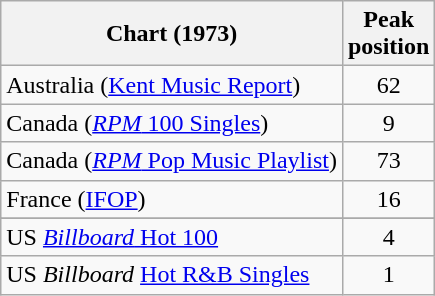<table class="wikitable sortable">
<tr>
<th>Chart (1973)</th>
<th>Peak<br>position</th>
</tr>
<tr>
<td>Australia (<a href='#'>Kent Music Report</a>)</td>
<td style="text-align:center;">62</td>
</tr>
<tr>
<td>Canada (<a href='#'><em>RPM</em> 100 Singles</a>)</td>
<td style="text-align:center;">9</td>
</tr>
<tr>
<td>Canada (<a href='#'><em>RPM</em> Pop Music Playlist</a>)</td>
<td style="text-align:center;">73</td>
</tr>
<tr>
<td>France (<a href='#'>IFOP</a>)</td>
<td style="text-align:center;">16</td>
</tr>
<tr>
</tr>
<tr>
</tr>
<tr>
</tr>
<tr>
<td>US <a href='#'><em>Billboard</em> Hot 100</a></td>
<td style="text-align:center;">4</td>
</tr>
<tr>
<td>US <em>Billboard</em> <a href='#'>Hot R&B Singles</a></td>
<td style="text-align:center;">1</td>
</tr>
</table>
